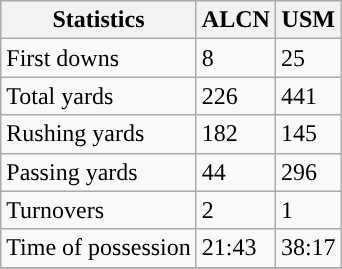<table class="wikitable" style="float: left;">
<tr>
<th>Statistics</th>
<th>ALCN</th>
<th>USM</th>
</tr>
<tr>
<td>First downs</td>
<td>8</td>
<td>25</td>
</tr>
<tr>
<td>Total yards</td>
<td>226</td>
<td>441</td>
</tr>
<tr>
<td>Rushing yards</td>
<td>182</td>
<td>145</td>
</tr>
<tr>
<td>Passing yards</td>
<td>44</td>
<td>296</td>
</tr>
<tr>
<td>Turnovers</td>
<td>2</td>
<td>1</td>
</tr>
<tr>
<td>Time of possession</td>
<td>21:43</td>
<td>38:17</td>
</tr>
<tr>
</tr>
</table>
